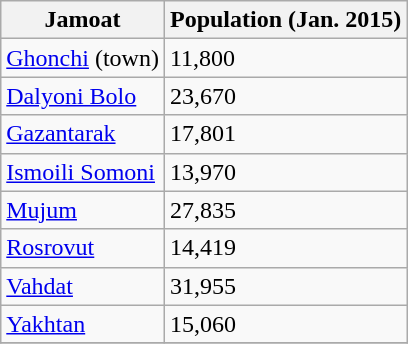<table class="wikitable sortable">
<tr>
<th>Jamoat</th>
<th>Population (Jan. 2015)</th>
</tr>
<tr>
<td><a href='#'>Ghonchi</a> (town)</td>
<td>11,800</td>
</tr>
<tr>
<td><a href='#'>Dalyoni Bolo</a></td>
<td>23,670</td>
</tr>
<tr>
<td><a href='#'>Gazantarak</a></td>
<td>17,801</td>
</tr>
<tr>
<td><a href='#'>Ismoili Somoni</a></td>
<td>13,970</td>
</tr>
<tr>
<td><a href='#'>Mujum</a></td>
<td>27,835</td>
</tr>
<tr>
<td><a href='#'>Rosrovut</a></td>
<td>14,419</td>
</tr>
<tr>
<td><a href='#'>Vahdat</a></td>
<td>31,955</td>
</tr>
<tr>
<td><a href='#'>Yakhtan</a></td>
<td>15,060</td>
</tr>
<tr>
</tr>
</table>
